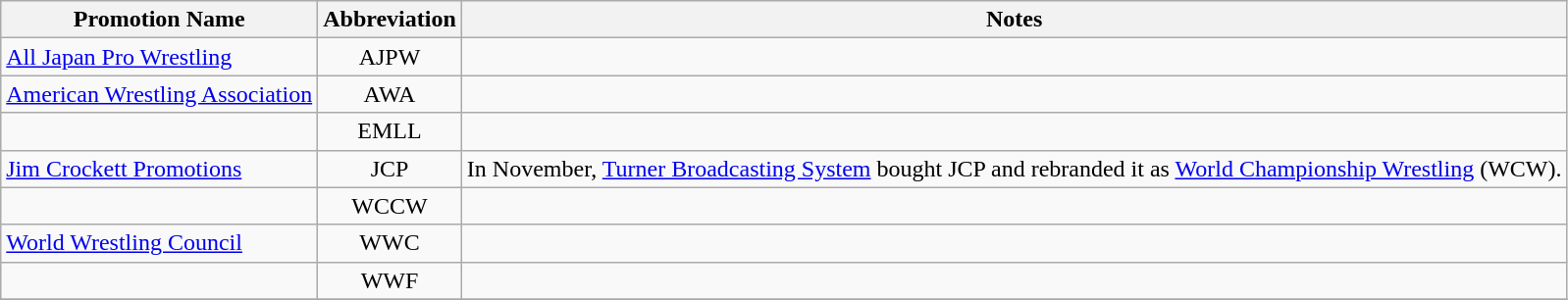<table class="wikitable">
<tr>
<th>Promotion Name</th>
<th>Abbreviation</th>
<th>Notes</th>
</tr>
<tr>
<td><a href='#'>All Japan Pro Wrestling</a></td>
<td align=center>AJPW</td>
<td></td>
</tr>
<tr>
<td><a href='#'>American Wrestling Association</a></td>
<td align=center>AWA</td>
<td></td>
</tr>
<tr>
<td></td>
<td align=center>EMLL</td>
<td></td>
</tr>
<tr>
<td><a href='#'>Jim Crockett Promotions</a></td>
<td align=center>JCP</td>
<td>In November, <a href='#'>Turner Broadcasting System</a> bought JCP and rebranded it as <a href='#'>World Championship Wrestling</a> (WCW).</td>
</tr>
<tr>
<td></td>
<td align=center>WCCW</td>
<td></td>
</tr>
<tr>
<td><a href='#'>World Wrestling Council</a></td>
<td align=center>WWC</td>
<td></td>
</tr>
<tr>
<td></td>
<td align=center>WWF</td>
<td></td>
</tr>
<tr>
</tr>
</table>
